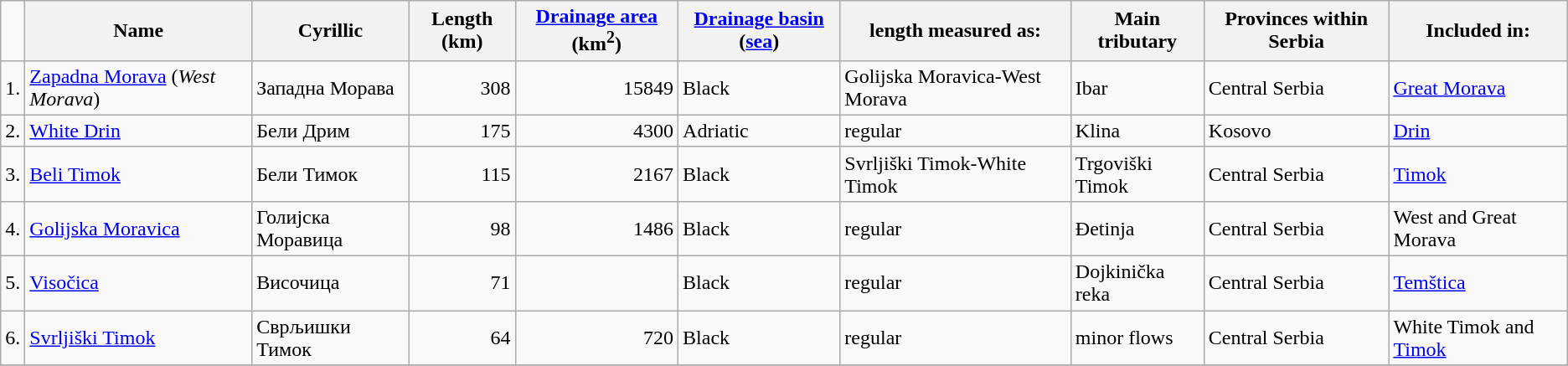<table class="sortable wikitable">
<tr>
<td></td>
<th>Name</th>
<th>Cyrillic</th>
<th>Length (km)</th>
<th><a href='#'>Drainage area</a> (km<sup>2</sup>)</th>
<th><a href='#'>Drainage basin</a> (<a href='#'>sea</a>)</th>
<th scope="col" class="unsortable">length measured as:</th>
<th scope="col" class="unsortable">Main tributary</th>
<th scope="col" class="unsortable">Provinces within Serbia</th>
<th scope="col" class="unsortable">Included in:</th>
</tr>
<tr>
<td>1.</td>
<td><a href='#'>Zapadna Morava</a> (<em>West Morava</em>)</td>
<td>Западна Морава</td>
<td align="right">308</td>
<td align="right">15849</td>
<td>Black</td>
<td>Golijska Moravica-West Morava</td>
<td>Ibar</td>
<td>Central Serbia</td>
<td><a href='#'>Great Morava</a></td>
</tr>
<tr>
<td>2.</td>
<td><a href='#'>White Drin</a></td>
<td>Бели Дрим</td>
<td align="right">175</td>
<td align="right">4300</td>
<td>Adriatic</td>
<td>regular</td>
<td>Klina</td>
<td>Kosovo</td>
<td><a href='#'>Drin</a></td>
</tr>
<tr>
<td>3.</td>
<td><a href='#'>Beli Timok</a></td>
<td>Бели Тимок</td>
<td align="right">115</td>
<td align="right">2167</td>
<td>Black</td>
<td>Svrljiški Timok-White Timok</td>
<td>Trgoviški Timok</td>
<td>Central Serbia</td>
<td><a href='#'>Timok</a></td>
</tr>
<tr>
<td>4.</td>
<td><a href='#'>Golijska Moravica</a></td>
<td>Голијска Моравица</td>
<td align="right">98</td>
<td align="right">1486</td>
<td>Black</td>
<td>regular</td>
<td>Ðetinja</td>
<td>Central Serbia</td>
<td>West and Great Morava</td>
</tr>
<tr>
<td>5.</td>
<td><a href='#'>Visočica</a></td>
<td>Височица</td>
<td align="right">71</td>
<td align="right"></td>
<td>Black</td>
<td>regular</td>
<td>Dojkinička reka</td>
<td>Central Serbia</td>
<td><a href='#'>Temštica</a></td>
</tr>
<tr>
<td>6.</td>
<td><a href='#'>Svrljiški Timok</a></td>
<td>Сврљишки Тимок</td>
<td align="right">64</td>
<td align="right">720</td>
<td>Black</td>
<td>regular</td>
<td>minor flows</td>
<td>Central Serbia</td>
<td>White Timok and <a href='#'>Timok</a></td>
</tr>
<tr>
</tr>
</table>
